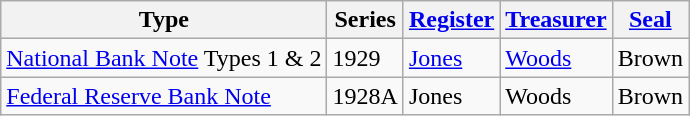<table class="wikitable sortable">
<tr>
<th>Type</th>
<th>Series</th>
<th><a href='#'>Register</a></th>
<th><a href='#'>Treasurer</a></th>
<th><a href='#'>Seal</a></th>
</tr>
<tr>
<td><a href='#'>National Bank Note</a> Types 1 & 2</td>
<td>1929</td>
<td><a href='#'>Jones</a></td>
<td><a href='#'>Woods</a></td>
<td>Brown</td>
</tr>
<tr>
<td><a href='#'>Federal Reserve Bank Note</a></td>
<td>1928A</td>
<td>Jones</td>
<td>Woods</td>
<td>Brown</td>
</tr>
</table>
